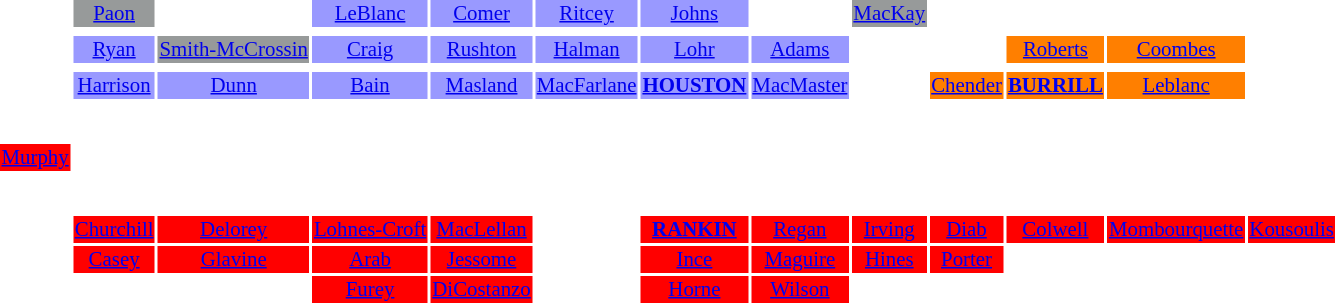<table style="text-align:center;font-size:87%;" cellpadding="1px">
<tr>
<td></td>
<td bgcolor=#979A9A><a href='#'>Paon</a></td>
<td></td>
<td bgcolor=#9999ff><a href='#'>LeBlanc</a></td>
<td bgcolor=#9999ff><a href='#'>Comer</a></td>
<td bgcolor=#9999ff><a href='#'>Ritcey</a></td>
<td bgcolor=#9999ff><a href='#'>Johns</a></td>
<td></td>
<td bgcolor=#979A9A><a href='#'>MacKay</a></td>
<td></td>
<td></td>
<td></td>
</tr>
<tr>
<td style="padding-top: 1px"></td>
</tr>
<tr>
<td></td>
<td bgcolor=#9999ff><a href='#'>Ryan</a></td>
<td bgcolor=#979A9A><a href='#'>Smith-McCrossin</a></td>
<td bgcolor=#9999ff><a href='#'>Craig</a></td>
<td bgcolor=#9999ff><a href='#'>Rushton</a></td>
<td bgcolor=#9999ff><a href='#'>Halman</a></td>
<td bgcolor=#9999ff><a href='#'>Lohr</a></td>
<td bgcolor=#9999ff><a href='#'>Adams</a></td>
<td></td>
<td></td>
<td bgcolor=FF7F00><a href='#'>Roberts</a></td>
<td bgcolor=FF7F00><a href='#'>Coombes</a></td>
</tr>
<tr>
<td style="padding-top: 1px"></td>
</tr>
<tr>
<td></td>
<td bgcolor=#9999ff><a href='#'>Harrison</a></td>
<td bgcolor=#9999ff><a href='#'>Dunn</a></td>
<td bgcolor=#9999ff><a href='#'>Bain</a></td>
<td bgcolor=#9999ff><a href='#'>Masland</a></td>
<td bgcolor=#9999ff><a href='#'>MacFarlane</a></td>
<td bgcolor=#9999ff><a href='#'><strong>HOUSTON</strong></a></td>
<td bgcolor=#9999ff><a href='#'>MacMaster</a></td>
<td></td>
<td bgcolor=FF7F00><a href='#'>Chender</a></td>
<td bgcolor=FF7F00><a href='#'><strong>BURRILL</strong></a></td>
<td bgcolor=FF7F00><a href='#'>Leblanc</a></td>
</tr>
<tr>
<td style="padding-top: 25px"></td>
</tr>
<tr>
<td bgcolor=FF0000><a href='#'>Murphy</a></td>
</tr>
<tr>
<td style="padding-top: 25px"></td>
</tr>
<tr>
<td></td>
<td bgcolor=FF0000><a href='#'>Churchill</a></td>
<td bgcolor=FF0000><a href='#'>Delorey</a></td>
<td bgcolor=FF0000><a href='#'>Lohnes-Croft</a></td>
<td bgcolor=FF0000><a href='#'>MacLellan</a></td>
<td></td>
<td bgcolor=FF0000><a href='#'><strong>RANKIN</strong></a></td>
<td bgcolor=FF0000><a href='#'>Regan</a></td>
<td bgcolor=FF0000><a href='#'>Irving</a></td>
<td bgcolor=FF0000><a href='#'>Diab</a></td>
<td bgcolor=FF0000><a href='#'>Colwell</a></td>
<td bgcolor=FF0000><a href='#'>Mombourquette</a></td>
<td bgcolor=FF0000><a href='#'>Kousoulis</a></td>
</tr>
<tr>
<td></td>
<td bgcolor=FF0000><a href='#'>Casey</a></td>
<td bgcolor=FF0000><a href='#'>Glavine</a></td>
<td bgcolor=FF0000><a href='#'>Arab</a></td>
<td bgcolor=FF0000><a href='#'>Jessome</a></td>
<td></td>
<td bgcolor=FF0000><a href='#'>Ince</a></td>
<td bgcolor=FF0000><a href='#'>Maguire</a></td>
<td bgcolor=FF0000><a href='#'>Hines</a></td>
<td bgcolor=FF0000><a href='#'>Porter</a></td>
<td></td>
<td></td>
<td></td>
</tr>
<tr>
<td></td>
<td></td>
<td></td>
<td bgcolor=FF0000><a href='#'>Furey</a></td>
<td bgcolor=FF0000><a href='#'>DiCostanzo</a></td>
<td></td>
<td bgcolor=FF0000><a href='#'>Horne</a></td>
<td bgcolor=FF0000><a href='#'>Wilson</a></td>
<td></td>
<td></td>
<td></td>
<td></td>
<td></td>
</tr>
</table>
